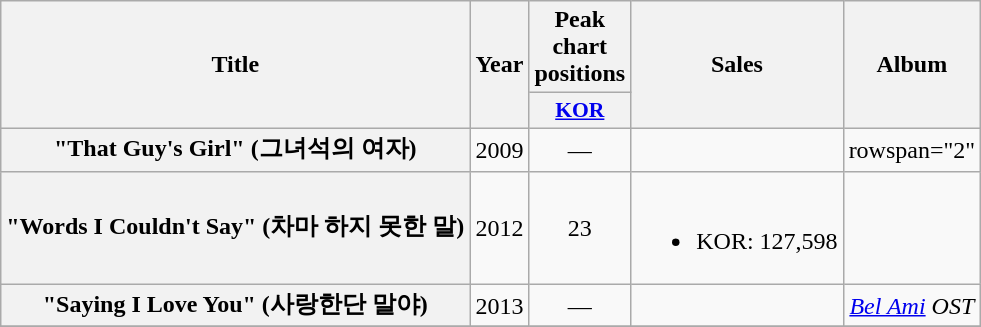<table class="wikitable plainrowheaders" style="text-align:center;">
<tr>
<th rowspan="2" scope="col">Title</th>
<th rowspan="2" scope="col">Year</th>
<th scope="col">Peak chart positions</th>
<th rowspan="2" scope="col">Sales</th>
<th rowspan="2" scope="col">Album</th>
</tr>
<tr>
<th scope="col" style="width:2.5em;font-size:90%;"><a href='#'>KOR</a><br></th>
</tr>
<tr>
<th scope="row">"That Guy's Girl" (그녀석의 여자)<br></th>
<td>2009</td>
<td>—</td>
<td></td>
<td>rowspan="2" </td>
</tr>
<tr>
<th scope="row">"Words I Couldn't Say" (차마 하지 못한 말)</th>
<td>2012</td>
<td>23</td>
<td><br><ul><li>KOR: 127,598</li></ul></td>
</tr>
<tr>
<th scope="row">"Saying I Love You" (사랑한단 말야)</th>
<td>2013</td>
<td>—</td>
<td></td>
<td><em><a href='#'>Bel Ami</a> OST</em></td>
</tr>
<tr>
</tr>
</table>
